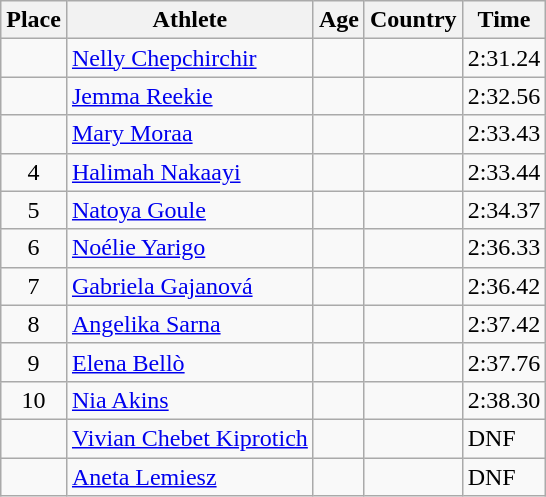<table class="wikitable mw-datatable sortable">
<tr>
<th>Place</th>
<th>Athlete</th>
<th>Age</th>
<th>Country</th>
<th>Time</th>
</tr>
<tr>
<td align=center></td>
<td><a href='#'>Nelly Chepchirchir</a></td>
<td></td>
<td></td>
<td>2:31.24</td>
</tr>
<tr>
<td align=center></td>
<td><a href='#'>Jemma Reekie</a></td>
<td></td>
<td></td>
<td>2:32.56</td>
</tr>
<tr>
<td align=center></td>
<td><a href='#'>Mary Moraa</a></td>
<td></td>
<td></td>
<td>2:33.43</td>
</tr>
<tr>
<td align=center>4</td>
<td><a href='#'>Halimah Nakaayi</a></td>
<td></td>
<td></td>
<td>2:33.44</td>
</tr>
<tr>
<td align=center>5</td>
<td><a href='#'>Natoya Goule</a></td>
<td></td>
<td></td>
<td>2:34.37</td>
</tr>
<tr>
<td align=center>6</td>
<td><a href='#'>Noélie Yarigo</a></td>
<td></td>
<td></td>
<td>2:36.33</td>
</tr>
<tr>
<td align=center>7</td>
<td><a href='#'>Gabriela Gajanová</a></td>
<td></td>
<td></td>
<td>2:36.42</td>
</tr>
<tr>
<td align=center>8</td>
<td><a href='#'>Angelika Sarna</a></td>
<td></td>
<td></td>
<td>2:37.42</td>
</tr>
<tr>
<td align=center>9</td>
<td><a href='#'>Elena Bellò</a></td>
<td></td>
<td></td>
<td>2:37.76</td>
</tr>
<tr>
<td align=center>10</td>
<td><a href='#'>Nia Akins</a></td>
<td></td>
<td></td>
<td>2:38.30</td>
</tr>
<tr>
<td align=center></td>
<td><a href='#'>Vivian Chebet Kiprotich</a></td>
<td></td>
<td></td>
<td>DNF</td>
</tr>
<tr>
<td align=center></td>
<td><a href='#'>Aneta Lemiesz</a></td>
<td></td>
<td></td>
<td>DNF</td>
</tr>
</table>
